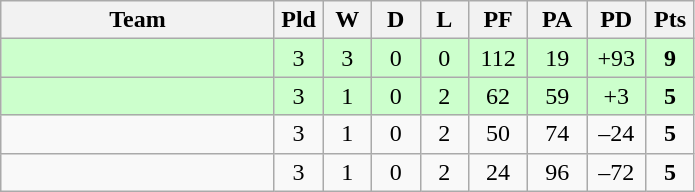<table class="wikitable" style="text-align:center;">
<tr>
<th width=175>Team</th>
<th width=25 abbr="Played">Pld</th>
<th width=25 abbr="Won">W</th>
<th width=25 abbr="Drawn">D</th>
<th width=25 abbr="Lost">L</th>
<th width=32 abbr="Points for">PF</th>
<th width=32 abbr="Points against">PA</th>
<th width=32 abbr="Points difference">PD</th>
<th width=25 abbr="Points">Pts</th>
</tr>
<tr bgcolor=ccffcc>
<td align=left></td>
<td>3</td>
<td>3</td>
<td>0</td>
<td>0</td>
<td>112</td>
<td>19</td>
<td>+93</td>
<td><strong>9</strong></td>
</tr>
<tr bgcolor=ccffcc>
<td align=left></td>
<td>3</td>
<td>1</td>
<td>0</td>
<td>2</td>
<td>62</td>
<td>59</td>
<td>+3</td>
<td><strong>5</strong></td>
</tr>
<tr>
<td align=left></td>
<td>3</td>
<td>1</td>
<td>0</td>
<td>2</td>
<td>50</td>
<td>74</td>
<td>–24</td>
<td><strong>5</strong></td>
</tr>
<tr>
<td align=left></td>
<td>3</td>
<td>1</td>
<td>0</td>
<td>2</td>
<td>24</td>
<td>96</td>
<td>–72</td>
<td><strong>5</strong></td>
</tr>
</table>
